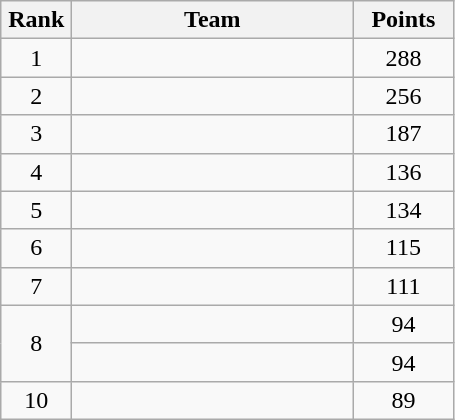<table class="wikitable" style="text-align:center;">
<tr>
<th width=40>Rank</th>
<th width=180>Team</th>
<th width=60>Points</th>
</tr>
<tr>
<td>1</td>
<td align=left></td>
<td>288</td>
</tr>
<tr>
<td>2</td>
<td align=left></td>
<td>256</td>
</tr>
<tr>
<td>3</td>
<td align=left></td>
<td>187</td>
</tr>
<tr>
<td>4</td>
<td align=left></td>
<td>136</td>
</tr>
<tr>
<td>5</td>
<td align=left></td>
<td>134</td>
</tr>
<tr>
<td>6</td>
<td align=left></td>
<td>115</td>
</tr>
<tr>
<td>7</td>
<td align=left></td>
<td>111</td>
</tr>
<tr>
<td rowspan=2>8</td>
<td align=left></td>
<td>94</td>
</tr>
<tr>
<td align=left></td>
<td>94</td>
</tr>
<tr>
<td>10</td>
<td align=left></td>
<td>89</td>
</tr>
</table>
